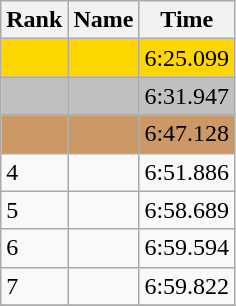<table class="wikitable">
<tr>
<th>Rank</th>
<th>Name</th>
<th>Time</th>
</tr>
<tr style="background:gold;">
<td></td>
<td></td>
<td>6:25.099</td>
</tr>
<tr style="background:silver;">
<td></td>
<td></td>
<td>6:31.947</td>
</tr>
<tr style="background:#cc9966;">
<td></td>
<td></td>
<td>6:47.128</td>
</tr>
<tr>
<td>4</td>
<td></td>
<td>6:51.886</td>
</tr>
<tr>
<td>5</td>
<td></td>
<td>6:58.689</td>
</tr>
<tr>
<td>6</td>
<td></td>
<td>6:59.594</td>
</tr>
<tr>
<td>7</td>
<td></td>
<td>6:59.822</td>
</tr>
<tr>
</tr>
</table>
